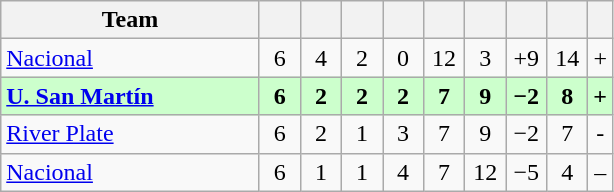<table class="wikitable" style="text-align: center;">
<tr>
<th width=165>Team</th>
<th width=20></th>
<th width=20></th>
<th width=20></th>
<th width=20></th>
<th width=20></th>
<th width=20></th>
<th width=20></th>
<th width=20></th>
<th></th>
</tr>
<tr>
<td align=left> <a href='#'>Nacional</a></td>
<td>6</td>
<td>4</td>
<td>2</td>
<td>0</td>
<td>12</td>
<td>3</td>
<td>+9</td>
<td>14</td>
<td>+</td>
</tr>
<tr bgcolor=#CCFFCC>
<td align=left> <strong><a href='#'>U. San Martín</a></strong></td>
<td><strong>6</strong></td>
<td><strong>2 </strong></td>
<td><strong>2</strong></td>
<td><strong>2</strong></td>
<td><strong>7</strong></td>
<td><strong>9</strong></td>
<td><strong>−2</strong></td>
<td><strong>8</strong></td>
<td><strong>+</strong></td>
</tr>
<tr>
<td align=left> <a href='#'>River Plate</a></td>
<td>6</td>
<td>2</td>
<td>1</td>
<td>3</td>
<td>7</td>
<td>9</td>
<td>−2</td>
<td>7</td>
<td>-</td>
</tr>
<tr>
<td align=left> <a href='#'>Nacional</a></td>
<td>6</td>
<td>1</td>
<td>1</td>
<td>4</td>
<td>7</td>
<td>12</td>
<td>−5</td>
<td>4</td>
<td>–</td>
</tr>
</table>
